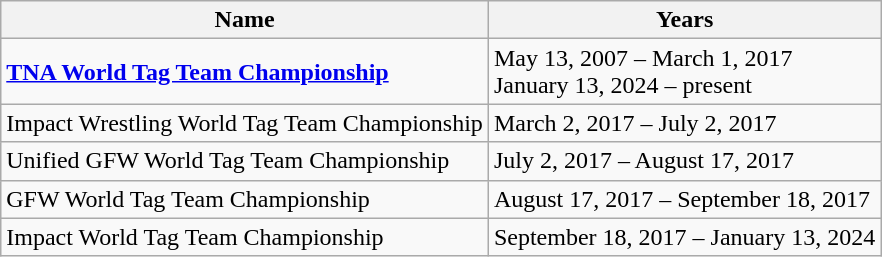<table class="wikitable">
<tr>
<th>Name</th>
<th>Years</th>
</tr>
<tr>
<td><strong><a href='#'>TNA World Tag Team Championship</a></strong></td>
<td>May 13, 2007 – March 1, 2017<br>January 13, 2024 – present</td>
</tr>
<tr>
<td>Impact Wrestling World Tag Team Championship</td>
<td>March 2, 2017 – July 2, 2017</td>
</tr>
<tr>
<td>Unified GFW World Tag Team Championship</td>
<td>July 2, 2017 – August 17, 2017</td>
</tr>
<tr>
<td>GFW World Tag Team Championship</td>
<td>August 17, 2017 – September 18, 2017</td>
</tr>
<tr>
<td>Impact World Tag Team Championship</td>
<td>September 18, 2017 – January 13, 2024</td>
</tr>
</table>
